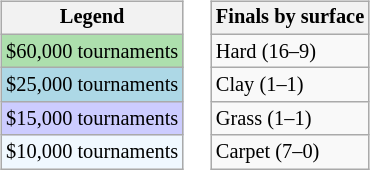<table>
<tr valign=top>
<td><br><table class=wikitable style="font-size:85%">
<tr>
<th>Legend</th>
</tr>
<tr style="background:#addfad;">
<td>$60,000 tournaments</td>
</tr>
<tr style="background:lightblue;">
<td>$25,000 tournaments</td>
</tr>
<tr style="background:#ccccff;">
<td>$15,000 tournaments</td>
</tr>
<tr style="background:#f0f8ff;">
<td>$10,000 tournaments</td>
</tr>
</table>
</td>
<td><br><table class=wikitable style="font-size:85%">
<tr>
<th>Finals by surface</th>
</tr>
<tr>
<td>Hard (16–9)</td>
</tr>
<tr>
<td>Clay (1–1)</td>
</tr>
<tr>
<td>Grass (1–1)</td>
</tr>
<tr>
<td>Carpet (7–0)</td>
</tr>
</table>
</td>
</tr>
</table>
